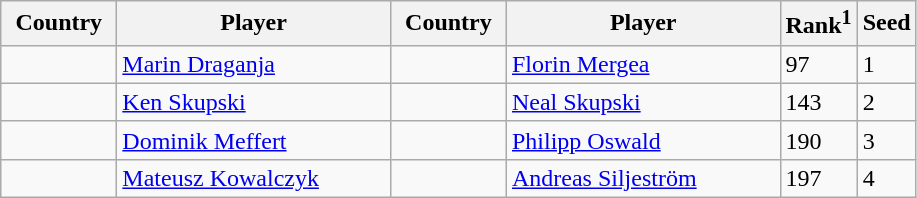<table class="sortable wikitable">
<tr>
<th width="70">Country</th>
<th width="175">Player</th>
<th width="70">Country</th>
<th width="175">Player</th>
<th>Rank<sup>1</sup></th>
<th>Seed</th>
</tr>
<tr>
<td></td>
<td><a href='#'>Marin Draganja</a></td>
<td></td>
<td><a href='#'>Florin Mergea</a></td>
<td>97</td>
<td>1</td>
</tr>
<tr>
<td></td>
<td><a href='#'>Ken Skupski</a></td>
<td></td>
<td><a href='#'>Neal Skupski</a></td>
<td>143</td>
<td>2</td>
</tr>
<tr>
<td></td>
<td><a href='#'>Dominik Meffert</a></td>
<td></td>
<td><a href='#'>Philipp Oswald</a></td>
<td>190</td>
<td>3</td>
</tr>
<tr>
<td></td>
<td><a href='#'>Mateusz Kowalczyk</a></td>
<td></td>
<td><a href='#'>Andreas Siljeström</a></td>
<td>197</td>
<td>4</td>
</tr>
</table>
